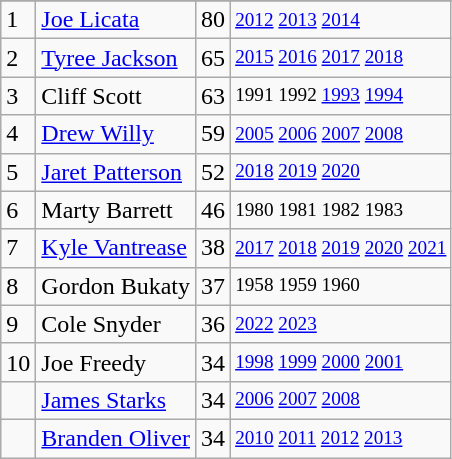<table class="wikitable">
<tr>
</tr>
<tr>
<td>1</td>
<td><a href='#'>Joe Licata</a></td>
<td><abbr>80</abbr></td>
<td style="font-size:80%;"><a href='#'>2012</a> <a href='#'>2013</a> <a href='#'>2014</a></td>
</tr>
<tr>
<td>2</td>
<td><a href='#'>Tyree Jackson</a></td>
<td><abbr>65</abbr></td>
<td style="font-size:80%;"><a href='#'>2015</a> <a href='#'>2016</a> <a href='#'>2017</a> <a href='#'>2018</a></td>
</tr>
<tr>
<td>3</td>
<td>Cliff Scott</td>
<td><abbr>63</abbr></td>
<td style="font-size:80%;">1991 1992 <a href='#'>1993</a> <a href='#'>1994</a></td>
</tr>
<tr>
<td>4</td>
<td><a href='#'>Drew Willy</a></td>
<td><abbr>59</abbr></td>
<td style="font-size:80%;"><a href='#'>2005</a> <a href='#'>2006</a> <a href='#'>2007</a> <a href='#'>2008</a></td>
</tr>
<tr>
<td>5</td>
<td><a href='#'>Jaret Patterson</a></td>
<td><abbr>52</abbr></td>
<td style="font-size:80%;"><a href='#'>2018</a> <a href='#'>2019</a> <a href='#'>2020</a></td>
</tr>
<tr>
<td>6</td>
<td>Marty Barrett</td>
<td><abbr>46</abbr></td>
<td style="font-size:80%;">1980 1981 1982 1983</td>
</tr>
<tr>
<td>7</td>
<td><a href='#'>Kyle Vantrease</a></td>
<td><abbr>38</abbr></td>
<td style="font-size:80%;"><a href='#'>2017</a> <a href='#'>2018</a> <a href='#'>2019</a> <a href='#'>2020</a> <a href='#'>2021</a></td>
</tr>
<tr>
<td>8</td>
<td>Gordon Bukaty</td>
<td><abbr>37</abbr></td>
<td style="font-size:80%;">1958 1959 1960</td>
</tr>
<tr>
<td>9</td>
<td>Cole Snyder</td>
<td><abbr>36</abbr></td>
<td style="font-size:80%;"><a href='#'>2022</a> <a href='#'>2023</a></td>
</tr>
<tr>
<td>10</td>
<td>Joe Freedy</td>
<td><abbr>34</abbr></td>
<td style="font-size:80%;"><a href='#'>1998</a> <a href='#'>1999</a> <a href='#'>2000</a> <a href='#'>2001</a></td>
</tr>
<tr>
<td></td>
<td><a href='#'>James Starks</a></td>
<td><abbr>34</abbr></td>
<td style="font-size:80%;"><a href='#'>2006</a> <a href='#'>2007</a> <a href='#'>2008</a></td>
</tr>
<tr>
<td></td>
<td><a href='#'>Branden Oliver</a></td>
<td><abbr>34</abbr></td>
<td style="font-size:80%;"><a href='#'>2010</a> <a href='#'>2011</a> <a href='#'>2012</a> <a href='#'>2013</a></td>
</tr>
</table>
